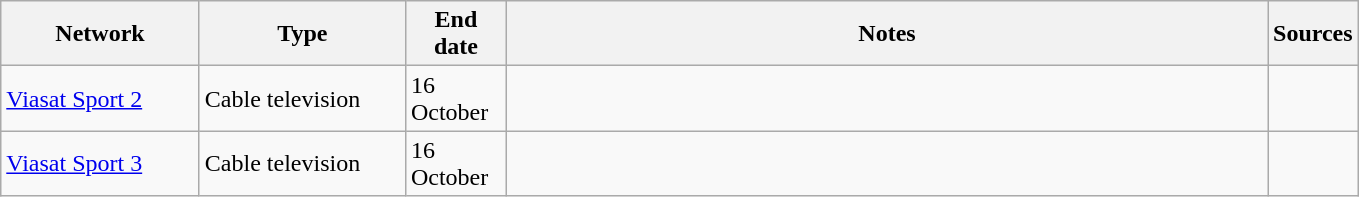<table class="wikitable">
<tr>
<th style="text-align:center; width:125px">Network</th>
<th style="text-align:center; width:130px">Type</th>
<th style="text-align:center; width:60px">End date</th>
<th style="text-align:center; width:500px">Notes</th>
<th style="text-align:center; width:30px">Sources</th>
</tr>
<tr>
<td><a href='#'>Viasat Sport 2</a></td>
<td>Cable television</td>
<td>16 October</td>
<td></td>
<td></td>
</tr>
<tr>
<td><a href='#'>Viasat Sport 3</a></td>
<td>Cable television</td>
<td>16 October</td>
<td></td>
<td></td>
</tr>
</table>
